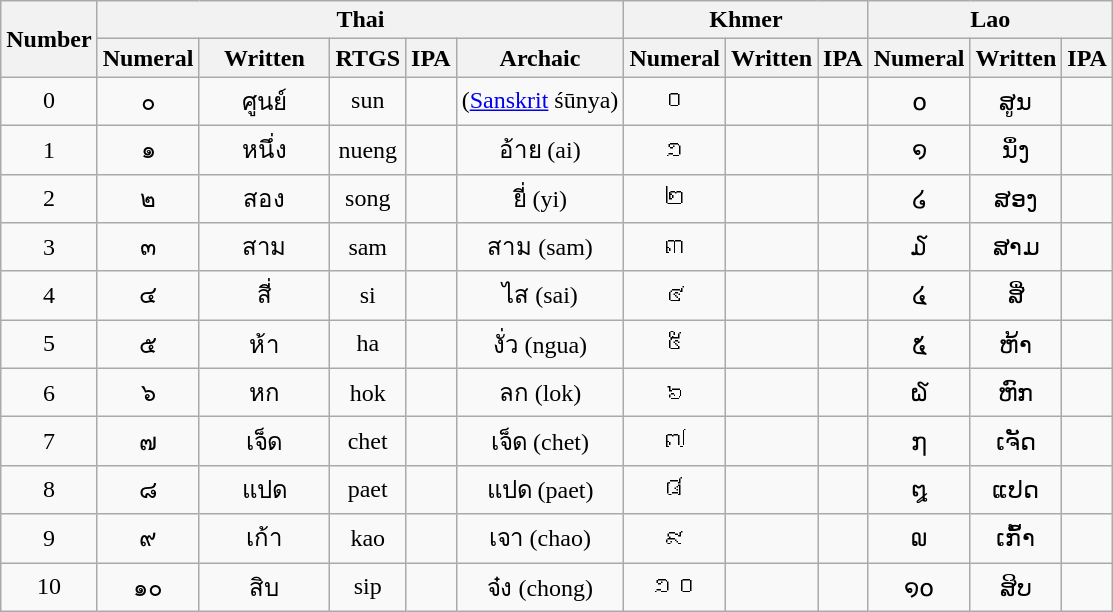<table class="wikitable" style="text-align:center;">
<tr>
<th rowspan="2">Number</th>
<th colspan="5">Thai</th>
<th colspan="3">Khmer</th>
<th colspan="3">Lao</th>
</tr>
<tr>
<th>Numeral</th>
<th>Written</th>
<th>RTGS</th>
<th>IPA</th>
<th>Archaic</th>
<th>Numeral</th>
<th>Written</th>
<th>IPA</th>
<th>Numeral</th>
<th>Written</th>
<th>IPA</th>
</tr>
<tr>
<td>0</td>
<td style="width:3em">๐</td>
<td style="width:5em">ศูนย์</td>
<td>sun</td>
<td></td>
<td>(<a href='#'>Sanskrit</a> śūnya)</td>
<td>០</td>
<td></td>
<td></td>
<td>໐</td>
<td>ສູນ</td>
<td></td>
</tr>
<tr>
<td>1</td>
<td>๑</td>
<td>หนึ่ง</td>
<td>nueng</td>
<td></td>
<td>อ้าย (ai)</td>
<td>១</td>
<td></td>
<td></td>
<td>໑</td>
<td>ນຶ່ງ</td>
<td></td>
</tr>
<tr>
<td>2</td>
<td>๒</td>
<td>สอง</td>
<td>song</td>
<td></td>
<td>ยี่ (yi)</td>
<td>២</td>
<td></td>
<td></td>
<td>໒</td>
<td>ສອງ</td>
<td></td>
</tr>
<tr>
<td>3</td>
<td>๓</td>
<td>สาม</td>
<td>sam</td>
<td></td>
<td>สาม (sam)</td>
<td>៣</td>
<td></td>
<td></td>
<td>໓</td>
<td>ສາມ</td>
<td></td>
</tr>
<tr>
<td>4</td>
<td>๔</td>
<td>สี่</td>
<td>si</td>
<td></td>
<td>ไส (sai)</td>
<td>៤</td>
<td></td>
<td></td>
<td>໔</td>
<td>ສີ່</td>
<td></td>
</tr>
<tr>
<td>5</td>
<td>๕</td>
<td>ห้า</td>
<td>ha</td>
<td></td>
<td>งั่ว (ngua)</td>
<td>៥</td>
<td></td>
<td></td>
<td>໕</td>
<td>ຫ້າ</td>
<td></td>
</tr>
<tr>
<td>6</td>
<td>๖</td>
<td>หก</td>
<td>hok</td>
<td></td>
<td>ลก (lok)</td>
<td>៦</td>
<td></td>
<td></td>
<td>໖</td>
<td>ຫົກ</td>
<td></td>
</tr>
<tr>
<td>7</td>
<td>๗</td>
<td>เจ็ด</td>
<td>chet</td>
<td></td>
<td>เจ็ด (chet)</td>
<td>៧</td>
<td></td>
<td></td>
<td>໗</td>
<td>ເຈັດ</td>
<td></td>
</tr>
<tr>
<td>8</td>
<td>๘</td>
<td>แปด</td>
<td>paet</td>
<td></td>
<td>แปด (paet)</td>
<td>៨</td>
<td></td>
<td></td>
<td>໘</td>
<td>ແປດ</td>
<td></td>
</tr>
<tr>
<td>9</td>
<td>๙</td>
<td>เก้า</td>
<td>kao</td>
<td></td>
<td>เจา (chao)</td>
<td>៩</td>
<td></td>
<td></td>
<td>໙</td>
<td>ເກົ້າ</td>
<td></td>
</tr>
<tr>
<td>10</td>
<td>๑๐</td>
<td>สิบ</td>
<td>sip</td>
<td></td>
<td>จ๋ง (chong)</td>
<td>១០</td>
<td></td>
<td></td>
<td>໑໐</td>
<td>ສິບ</td>
<td></td>
</tr>
</table>
